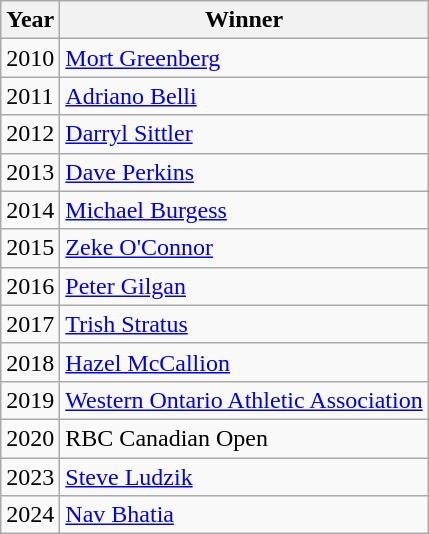<table class="wikitable sortable">
<tr>
<th>Year</th>
<th>Winner</th>
</tr>
<tr>
<td>2010</td>
<td><a href='#'>Mort Greenberg</a></td>
</tr>
<tr>
<td>2011</td>
<td><a href='#'>Adriano Belli</a></td>
</tr>
<tr>
<td>2012</td>
<td><a href='#'>Darryl Sittler</a></td>
</tr>
<tr>
<td>2013</td>
<td><a href='#'>Dave Perkins</a></td>
</tr>
<tr>
<td>2014</td>
<td><a href='#'>Michael Burgess</a></td>
</tr>
<tr>
<td>2015</td>
<td><a href='#'>Zeke O'Connor</a></td>
</tr>
<tr>
<td>2016</td>
<td><a href='#'>Peter Gilgan</a></td>
</tr>
<tr>
<td>2017</td>
<td><a href='#'>Trish Stratus</a></td>
</tr>
<tr>
<td>2018</td>
<td><a href='#'>Hazel McCallion</a></td>
</tr>
<tr>
<td>2019</td>
<td><a href='#'>Western Ontario Athletic Association</a></td>
</tr>
<tr>
<td>2020</td>
<td>RBC Canadian Open</td>
</tr>
<tr>
<td>2023</td>
<td><a href='#'>Steve Ludzik</a></td>
</tr>
<tr>
<td>2024</td>
<td><a href='#'>Nav Bhatia</a></td>
</tr>
</table>
